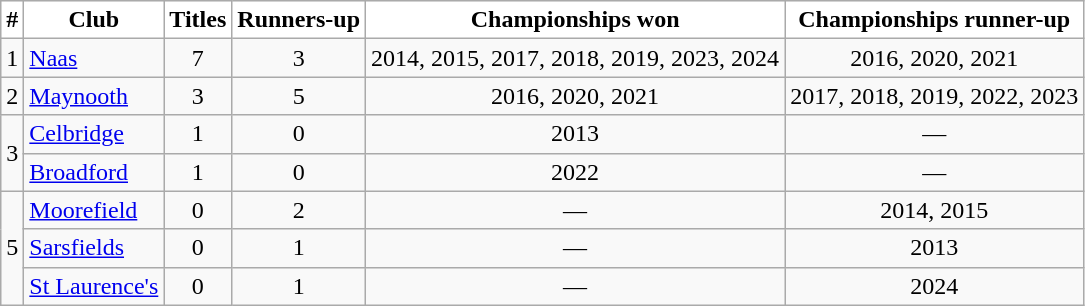<table class="wikitable sortable" style="text-align:center">
<tr>
<th style="background:white;color:black">#</th>
<th style="background:white;color:black">Club</th>
<th style="background:white;color:black">Titles</th>
<th style="background:white;color:black">Runners-up</th>
<th style="background:white;color:black">Championships won</th>
<th style="background:white;color:black">Championships runner-up</th>
</tr>
<tr>
<td>1</td>
<td style="text-align:left"><a href='#'>Naas</a></td>
<td>7</td>
<td>3</td>
<td>2014, 2015, 2017, 2018, 2019, 2023, 2024</td>
<td>2016, 2020, 2021</td>
</tr>
<tr>
<td>2</td>
<td style="text-align:left"><a href='#'>Maynooth</a></td>
<td>3</td>
<td>5</td>
<td>2016, 2020, 2021</td>
<td>2017, 2018, 2019, 2022, 2023</td>
</tr>
<tr>
<td rowspan="2">3</td>
<td style="text-align:left"><a href='#'>Celbridge</a></td>
<td>1</td>
<td>0</td>
<td>2013</td>
<td>—</td>
</tr>
<tr>
<td style="text-align:left"><a href='#'>Broadford</a></td>
<td>1</td>
<td>0</td>
<td>2022</td>
<td>—</td>
</tr>
<tr>
<td rowspan="3">5</td>
<td style="text-align:left"><a href='#'>Moorefield</a></td>
<td>0</td>
<td>2</td>
<td>—</td>
<td>2014, 2015</td>
</tr>
<tr>
<td style="text-align:left"><a href='#'>Sarsfields</a></td>
<td>0</td>
<td>1</td>
<td>—</td>
<td>2013</td>
</tr>
<tr>
<td style="text-align:left"><a href='#'>St Laurence's</a></td>
<td>0</td>
<td>1</td>
<td>—</td>
<td>2024</td>
</tr>
</table>
